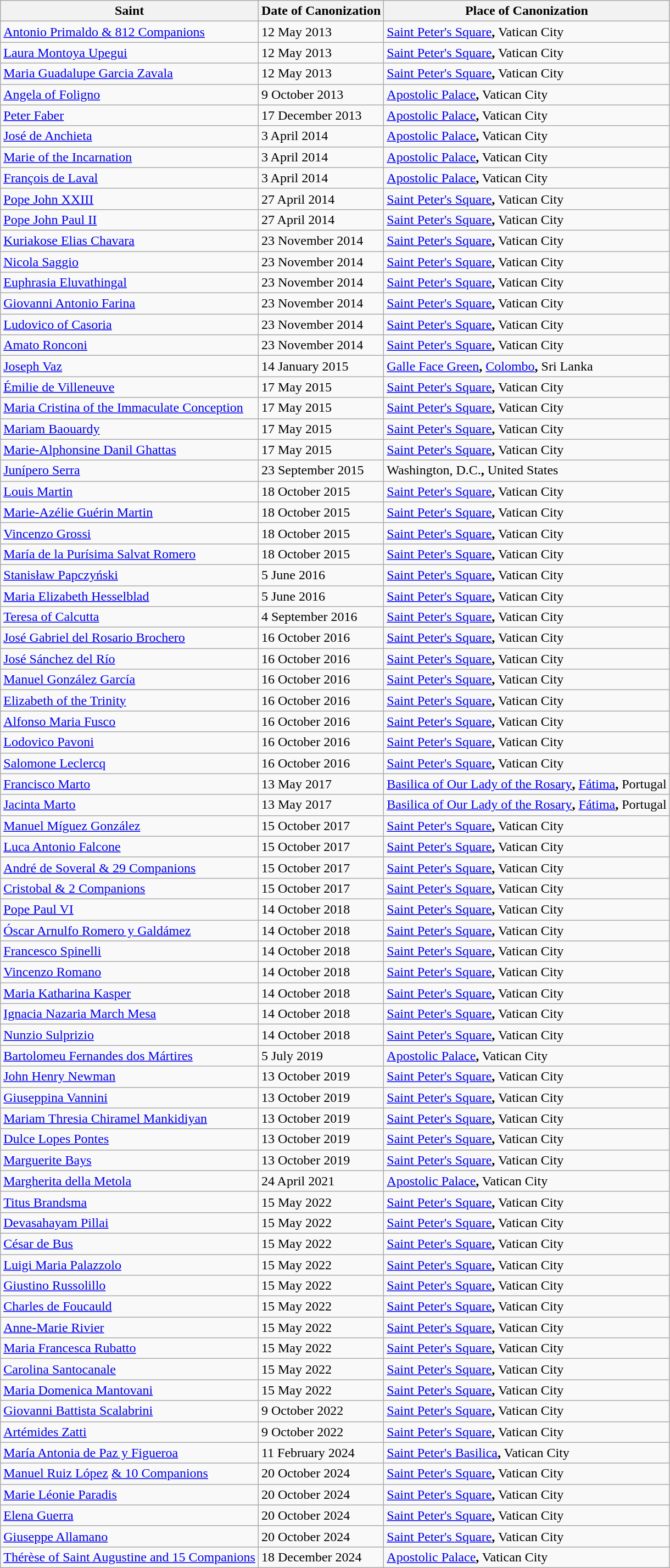<table class="wikitable sortable">
<tr>
<th>Saint</th>
<th>Date of Canonization</th>
<th>Place of Canonization</th>
</tr>
<tr>
<td><a href='#'>Antonio Primaldo & 812 Companions</a></td>
<td>12 May 2013</td>
<td><a href='#'>Saint Peter's Square</a><strong>,</strong> Vatican City</td>
</tr>
<tr>
<td><a href='#'>Laura Montoya Upegui</a></td>
<td>12 May 2013</td>
<td><a href='#'>Saint Peter's Square</a><strong>,</strong> Vatican City</td>
</tr>
<tr>
<td><a href='#'>Maria Guadalupe Garcia Zavala</a></td>
<td>12 May 2013</td>
<td><a href='#'>Saint Peter's Square</a><strong>,</strong> Vatican City</td>
</tr>
<tr>
<td><a href='#'>Angela of Foligno</a></td>
<td>9 October 2013</td>
<td><a href='#'>Apostolic Palace</a><strong>,</strong> Vatican City</td>
</tr>
<tr>
<td><a href='#'>Peter Faber</a></td>
<td>17 December 2013</td>
<td><a href='#'>Apostolic Palace</a><strong>,</strong> Vatican City</td>
</tr>
<tr>
<td><a href='#'>José de Anchieta</a></td>
<td>3 April 2014</td>
<td><a href='#'>Apostolic Palace</a><strong>,</strong> Vatican City</td>
</tr>
<tr>
<td><a href='#'>Marie of the Incarnation</a></td>
<td>3 April 2014</td>
<td><a href='#'>Apostolic Palace</a><strong>,</strong> Vatican City</td>
</tr>
<tr>
<td><a href='#'>François de Laval</a></td>
<td>3 April 2014</td>
<td><a href='#'>Apostolic Palace</a><strong>,</strong> Vatican City</td>
</tr>
<tr>
<td><a href='#'>Pope John XXIII</a></td>
<td>27 April 2014</td>
<td><a href='#'>Saint Peter's Square</a><strong>,</strong> Vatican City</td>
</tr>
<tr>
<td><a href='#'>Pope John Paul II</a></td>
<td>27 April 2014</td>
<td><a href='#'>Saint Peter's Square</a><strong>,</strong> Vatican City</td>
</tr>
<tr>
<td><a href='#'>Kuriakose Elias Chavara</a></td>
<td>23 November 2014</td>
<td><a href='#'>Saint Peter's Square</a><strong>,</strong> Vatican City</td>
</tr>
<tr>
<td><a href='#'>Nicola Saggio</a></td>
<td>23 November 2014</td>
<td><a href='#'>Saint Peter's Square</a><strong>,</strong> Vatican City</td>
</tr>
<tr>
<td><a href='#'>Euphrasia Eluvathingal</a></td>
<td>23 November 2014</td>
<td><a href='#'>Saint Peter's Square</a><strong>,</strong> Vatican City</td>
</tr>
<tr>
<td><a href='#'>Giovanni Antonio Farina</a></td>
<td>23 November 2014</td>
<td><a href='#'>Saint Peter's Square</a><strong>,</strong> Vatican City</td>
</tr>
<tr>
<td><a href='#'>Ludovico of Casoria</a></td>
<td>23 November 2014</td>
<td><a href='#'>Saint Peter's Square</a><strong>,</strong> Vatican City</td>
</tr>
<tr>
<td><a href='#'>Amato Ronconi</a></td>
<td>23 November 2014</td>
<td><a href='#'>Saint Peter's Square</a><strong>,</strong> Vatican City</td>
</tr>
<tr>
<td><a href='#'>Joseph Vaz</a></td>
<td>14 January 2015</td>
<td><a href='#'>Galle Face Green</a><strong>,</strong> <a href='#'>Colombo</a><strong>,</strong> Sri Lanka</td>
</tr>
<tr>
<td><a href='#'>Émilie de Villeneuve</a></td>
<td>17 May 2015</td>
<td><a href='#'>Saint Peter's Square</a><strong>,</strong> Vatican City</td>
</tr>
<tr>
<td><a href='#'>Maria Cristina of the Immaculate Conception</a></td>
<td>17 May 2015</td>
<td><a href='#'>Saint Peter's Square</a><strong>,</strong> Vatican City</td>
</tr>
<tr>
<td><a href='#'>Mariam Baouardy</a></td>
<td>17 May 2015</td>
<td><a href='#'>Saint Peter's Square</a><strong>,</strong> Vatican City</td>
</tr>
<tr>
<td><a href='#'>Marie-Alphonsine Danil Ghattas</a></td>
<td>17 May 2015</td>
<td><a href='#'>Saint Peter's Square</a><strong>,</strong> Vatican City</td>
</tr>
<tr>
<td><a href='#'>Junípero Serra</a></td>
<td>23 September 2015</td>
<td>Washington, D.C.<strong>,</strong> United States</td>
</tr>
<tr>
<td><a href='#'>Louis Martin</a></td>
<td>18 October 2015</td>
<td><a href='#'>Saint Peter's Square</a><strong>,</strong> Vatican City</td>
</tr>
<tr>
<td><a href='#'>Marie-Azélie Guérin Martin</a></td>
<td>18 October 2015</td>
<td><a href='#'>Saint Peter's Square</a><strong>,</strong> Vatican City</td>
</tr>
<tr>
<td><a href='#'>Vincenzo Grossi</a></td>
<td>18 October 2015</td>
<td><a href='#'>Saint Peter's Square</a><strong>,</strong> Vatican City</td>
</tr>
<tr>
<td><a href='#'>María de la Purísima Salvat Romero</a></td>
<td>18 October 2015</td>
<td><a href='#'>Saint Peter's Square</a><strong>,</strong> Vatican City</td>
</tr>
<tr>
<td><a href='#'>Stanisław Papczyński</a></td>
<td>5 June 2016</td>
<td><a href='#'>Saint Peter's Square</a><strong>,</strong> Vatican City</td>
</tr>
<tr>
<td><a href='#'>Maria Elizabeth Hesselblad</a></td>
<td>5 June 2016</td>
<td><a href='#'>Saint Peter's Square</a><strong>,</strong> Vatican City</td>
</tr>
<tr>
<td><a href='#'>Teresa of Calcutta</a></td>
<td>4 September 2016</td>
<td><a href='#'>Saint Peter's Square</a><strong>,</strong> Vatican City</td>
</tr>
<tr>
<td><a href='#'>José Gabriel del Rosario Brochero</a></td>
<td>16 October 2016</td>
<td><a href='#'>Saint Peter's Square</a><strong>,</strong> Vatican City</td>
</tr>
<tr>
<td><a href='#'>José Sánchez del Río</a></td>
<td>16 October 2016</td>
<td><a href='#'>Saint Peter's Square</a><strong>,</strong> Vatican City</td>
</tr>
<tr>
<td><a href='#'>Manuel González García</a></td>
<td>16 October 2016</td>
<td><a href='#'>Saint Peter's Square</a><strong>,</strong> Vatican City</td>
</tr>
<tr>
<td><a href='#'>Elizabeth of the Trinity</a></td>
<td>16 October 2016</td>
<td><a href='#'>Saint Peter's Square</a><strong>,</strong> Vatican City</td>
</tr>
<tr>
<td><a href='#'>Alfonso Maria Fusco</a></td>
<td>16 October 2016</td>
<td><a href='#'>Saint Peter's Square</a><strong>,</strong> Vatican City</td>
</tr>
<tr>
<td><a href='#'>Lodovico Pavoni</a></td>
<td>16 October 2016</td>
<td><a href='#'>Saint Peter's Square</a><strong>,</strong> Vatican City</td>
</tr>
<tr>
<td><a href='#'>Salomone Leclercq</a></td>
<td>16 October 2016</td>
<td><a href='#'>Saint Peter's Square</a><strong>,</strong> Vatican City</td>
</tr>
<tr>
<td><a href='#'>Francisco Marto</a></td>
<td>13 May 2017</td>
<td><a href='#'>Basilica of Our Lady of the Rosary</a><strong>,</strong> <a href='#'>Fátima</a><strong>,</strong> Portugal</td>
</tr>
<tr>
<td><a href='#'>Jacinta Marto</a></td>
<td>13 May 2017</td>
<td><a href='#'>Basilica of Our Lady of the Rosary</a><strong>,</strong> <a href='#'>Fátima</a><strong>,</strong> Portugal</td>
</tr>
<tr>
<td><a href='#'>Manuel Míguez González</a></td>
<td>15 October 2017</td>
<td><a href='#'>Saint Peter's Square</a><strong>,</strong> Vatican City</td>
</tr>
<tr>
<td><a href='#'>Luca Antonio Falcone</a></td>
<td>15 October 2017</td>
<td><a href='#'>Saint Peter's Square</a><strong>,</strong> Vatican City</td>
</tr>
<tr>
<td><a href='#'>André de Soveral & 29 Companions</a></td>
<td>15 October 2017</td>
<td><a href='#'>Saint Peter's Square</a><strong>,</strong> Vatican City</td>
</tr>
<tr>
<td><a href='#'>Cristobal & 2 Companions</a></td>
<td>15 October 2017</td>
<td><a href='#'>Saint Peter's Square</a><strong>,</strong> Vatican City</td>
</tr>
<tr>
<td><a href='#'>Pope Paul VI</a></td>
<td>14 October 2018</td>
<td><a href='#'>Saint Peter's Square</a><strong>,</strong> Vatican City</td>
</tr>
<tr>
<td><a href='#'>Óscar Arnulfo Romero y Galdámez</a></td>
<td>14 October 2018</td>
<td><a href='#'>Saint Peter's Square</a><strong>,</strong> Vatican City</td>
</tr>
<tr>
<td><a href='#'>Francesco Spinelli</a></td>
<td>14 October 2018</td>
<td><a href='#'>Saint Peter's Square</a><strong>,</strong> Vatican City</td>
</tr>
<tr>
<td><a href='#'>Vincenzo Romano</a></td>
<td>14 October 2018</td>
<td><a href='#'>Saint Peter's Square</a><strong>,</strong> Vatican City</td>
</tr>
<tr>
<td><a href='#'>Maria Katharina Kasper</a></td>
<td>14 October 2018</td>
<td><a href='#'>Saint Peter's Square</a><strong>,</strong> Vatican City</td>
</tr>
<tr>
<td><a href='#'>Ignacia Nazaria March Mesa</a></td>
<td>14 October 2018</td>
<td><a href='#'>Saint Peter's Square</a><strong>,</strong> Vatican City</td>
</tr>
<tr>
<td><a href='#'>Nunzio Sulprizio</a></td>
<td>14 October 2018</td>
<td><a href='#'>Saint Peter's Square</a><strong>,</strong> Vatican City</td>
</tr>
<tr>
<td><a href='#'>Bartolomeu Fernandes dos Mártires</a></td>
<td>5 July 2019</td>
<td><a href='#'>Apostolic Palace</a><strong>,</strong> Vatican City</td>
</tr>
<tr>
<td><a href='#'>John Henry Newman</a></td>
<td>13 October 2019</td>
<td><a href='#'>Saint Peter's Square</a><strong>,</strong> Vatican City</td>
</tr>
<tr>
<td><a href='#'>Giuseppina Vannini</a></td>
<td>13 October 2019</td>
<td><a href='#'>Saint Peter's Square</a><strong>,</strong> Vatican City</td>
</tr>
<tr>
<td><a href='#'>Mariam Thresia Chiramel Mankidiyan</a></td>
<td>13 October 2019</td>
<td><a href='#'>Saint Peter's Square</a><strong>,</strong> Vatican City</td>
</tr>
<tr>
<td><a href='#'>Dulce Lopes Pontes</a></td>
<td>13 October 2019</td>
<td><a href='#'>Saint Peter's Square</a><strong>,</strong> Vatican City</td>
</tr>
<tr>
<td><a href='#'>Marguerite Bays</a></td>
<td>13 October 2019</td>
<td><a href='#'>Saint Peter's Square</a><strong>,</strong> Vatican City</td>
</tr>
<tr>
<td><a href='#'>Margherita della Metola</a></td>
<td>24 April 2021</td>
<td><a href='#'>Apostolic Palace</a><strong>,</strong> Vatican City</td>
</tr>
<tr>
<td><a href='#'>Titus Brandsma</a></td>
<td>15 May 2022</td>
<td><a href='#'>Saint Peter's Square</a><strong>,</strong> Vatican City</td>
</tr>
<tr>
<td><a href='#'>Devasahayam Pillai</a></td>
<td>15 May 2022</td>
<td><a href='#'>Saint Peter's Square</a><strong>,</strong> Vatican City</td>
</tr>
<tr>
<td><a href='#'>César de Bus</a></td>
<td>15 May 2022</td>
<td><a href='#'>Saint Peter's Square</a><strong>,</strong> Vatican City</td>
</tr>
<tr>
<td><a href='#'>Luigi Maria Palazzolo</a></td>
<td>15 May 2022</td>
<td><a href='#'>Saint Peter's Square</a><strong>,</strong> Vatican City</td>
</tr>
<tr>
<td><a href='#'>Giustino Russolillo</a></td>
<td>15 May 2022</td>
<td><a href='#'>Saint Peter's Square</a><strong>,</strong> Vatican City</td>
</tr>
<tr>
<td><a href='#'>Charles de Foucauld</a></td>
<td>15 May 2022</td>
<td><a href='#'>Saint Peter's Square</a><strong>,</strong> Vatican City</td>
</tr>
<tr>
<td><a href='#'>Anne-Marie Rivier</a></td>
<td>15 May 2022</td>
<td><a href='#'>Saint Peter's Square</a><strong>,</strong> Vatican City</td>
</tr>
<tr>
<td><a href='#'>Maria Francesca Rubatto</a></td>
<td>15 May 2022</td>
<td><a href='#'>Saint Peter's Square</a><strong>,</strong> Vatican City</td>
</tr>
<tr>
<td><a href='#'>Carolina Santocanale</a></td>
<td>15 May 2022</td>
<td><a href='#'>Saint Peter's Square</a><strong>,</strong> Vatican City</td>
</tr>
<tr>
<td><a href='#'>Maria Domenica Mantovani</a></td>
<td>15 May 2022</td>
<td><a href='#'>Saint Peter's Square</a><strong>,</strong> Vatican City</td>
</tr>
<tr>
<td><a href='#'>Giovanni Battista Scalabrini</a></td>
<td>9 October 2022</td>
<td><a href='#'>Saint Peter's Square</a><strong>,</strong> Vatican City</td>
</tr>
<tr>
<td><a href='#'>Artémides Zatti</a></td>
<td>9 October 2022</td>
<td><a href='#'>Saint Peter's Square</a><strong>,</strong> Vatican City</td>
</tr>
<tr>
<td><a href='#'>María Antonia de Paz y Figueroa</a></td>
<td>11 February 2024</td>
<td><a href='#'>Saint Peter's Basilica</a><strong>,</strong> Vatican City</td>
</tr>
<tr>
<td><a href='#'>Manuel Ruiz López</a> <a href='#'>& 10 Companions</a></td>
<td>20 October 2024</td>
<td><a href='#'>Saint Peter's Square</a><strong>,</strong> Vatican City</td>
</tr>
<tr>
<td><a href='#'>Marie Léonie Paradis</a></td>
<td>20 October 2024</td>
<td><a href='#'>Saint Peter's Square</a><strong>,</strong> Vatican City</td>
</tr>
<tr>
<td><a href='#'>Elena Guerra</a></td>
<td>20 October 2024</td>
<td><a href='#'>Saint Peter's Square</a><strong>,</strong> Vatican City</td>
</tr>
<tr>
<td><a href='#'>Giuseppe Allamano</a></td>
<td>20 October 2024</td>
<td><a href='#'>Saint Peter's Square</a><strong>,</strong> Vatican City</td>
</tr>
<tr>
<td><a href='#'>Thérèse of Saint Augustine and 15 Companions</a></td>
<td>18 December 2024</td>
<td><a href='#'>Apostolic Palace</a><strong>,</strong> Vatican City</td>
</tr>
</table>
